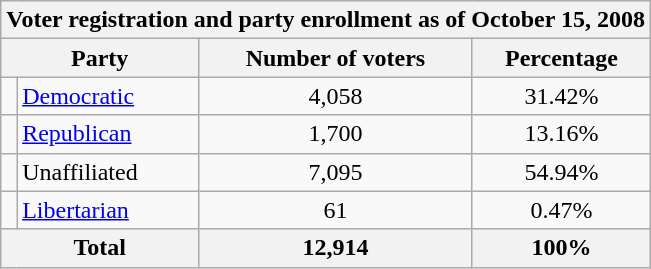<table class=wikitable>
<tr>
<th colspan = 6>Voter registration and party enrollment as of October 15, 2008</th>
</tr>
<tr>
<th colspan = 2>Party</th>
<th>Number of voters</th>
<th>Percentage</th>
</tr>
<tr>
<td></td>
<td><a href='#'>Democratic</a></td>
<td style="text-align:center;">4,058</td>
<td style="text-align:center;">31.42%</td>
</tr>
<tr>
<td></td>
<td><a href='#'>Republican</a></td>
<td style="text-align:center;">1,700</td>
<td style="text-align:center;">13.16%</td>
</tr>
<tr>
<td></td>
<td>Unaffiliated</td>
<td style="text-align:center;">7,095</td>
<td style="text-align:center;">54.94%</td>
</tr>
<tr>
<td></td>
<td><a href='#'>Libertarian</a></td>
<td style="text-align:center;">61</td>
<td style="text-align:center;">0.47%</td>
</tr>
<tr>
<th colspan = 2>Total</th>
<th style="text-align:center;">12,914</th>
<th style="text-align:center;">100%</th>
</tr>
</table>
